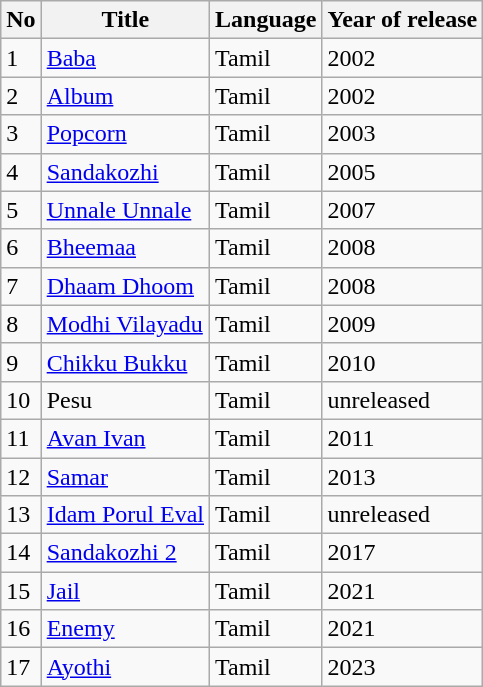<table class="wikitable">
<tr>
<th>No</th>
<th>Title</th>
<th>Language</th>
<th>Year of release</th>
</tr>
<tr>
<td>1</td>
<td><a href='#'>Baba</a></td>
<td>Tamil</td>
<td>2002</td>
</tr>
<tr>
<td>2</td>
<td><a href='#'>Album</a></td>
<td>Tamil</td>
<td>2002</td>
</tr>
<tr>
<td>3</td>
<td><a href='#'>Popcorn</a></td>
<td>Tamil</td>
<td>2003</td>
</tr>
<tr>
<td>4</td>
<td><a href='#'>Sandakozhi</a></td>
<td>Tamil</td>
<td>2005</td>
</tr>
<tr>
<td>5</td>
<td><a href='#'>Unnale Unnale</a></td>
<td>Tamil</td>
<td>2007</td>
</tr>
<tr>
<td>6</td>
<td><a href='#'>Bheemaa</a></td>
<td>Tamil</td>
<td>2008</td>
</tr>
<tr>
<td>7</td>
<td><a href='#'>Dhaam Dhoom</a></td>
<td>Tamil</td>
<td>2008</td>
</tr>
<tr>
<td>8</td>
<td><a href='#'>Modhi Vilayadu</a></td>
<td>Tamil</td>
<td>2009</td>
</tr>
<tr>
<td>9</td>
<td><a href='#'>Chikku Bukku</a></td>
<td>Tamil</td>
<td>2010</td>
</tr>
<tr>
<td>10</td>
<td>Pesu</td>
<td>Tamil</td>
<td>unreleased</td>
</tr>
<tr>
<td>11</td>
<td><a href='#'>Avan Ivan</a></td>
<td>Tamil</td>
<td>2011</td>
</tr>
<tr>
<td>12</td>
<td><a href='#'>Samar</a></td>
<td>Tamil</td>
<td>2013</td>
</tr>
<tr>
<td>13</td>
<td><a href='#'>Idam Porul Eval</a></td>
<td>Tamil</td>
<td>unreleased</td>
</tr>
<tr>
<td>14</td>
<td><a href='#'>Sandakozhi 2</a></td>
<td>Tamil</td>
<td>2017</td>
</tr>
<tr>
<td>15</td>
<td><a href='#'>Jail</a></td>
<td>Tamil</td>
<td>2021</td>
</tr>
<tr>
<td>16</td>
<td><a href='#'>Enemy</a></td>
<td>Tamil</td>
<td>2021</td>
</tr>
<tr>
<td>17</td>
<td><a href='#'>Ayothi</a></td>
<td>Tamil</td>
<td>2023</td>
</tr>
</table>
